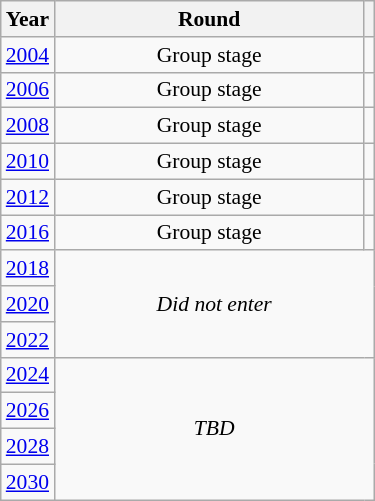<table class="wikitable" style="text-align: center; font-size:90%">
<tr>
<th>Year</th>
<th style="width:200px">Round</th>
<th></th>
</tr>
<tr>
<td><a href='#'>2004</a></td>
<td>Group stage</td>
<td></td>
</tr>
<tr>
<td><a href='#'>2006</a></td>
<td>Group stage</td>
<td></td>
</tr>
<tr>
<td><a href='#'>2008</a></td>
<td>Group stage</td>
<td></td>
</tr>
<tr>
<td><a href='#'>2010</a></td>
<td>Group stage</td>
<td></td>
</tr>
<tr>
<td><a href='#'>2012</a></td>
<td>Group stage</td>
<td></td>
</tr>
<tr>
<td><a href='#'>2016</a></td>
<td>Group stage</td>
<td></td>
</tr>
<tr>
<td><a href='#'>2018</a></td>
<td colspan="2" rowspan="3"><em>Did not enter</em></td>
</tr>
<tr>
<td><a href='#'>2020</a></td>
</tr>
<tr>
<td><a href='#'>2022</a></td>
</tr>
<tr>
<td><a href='#'>2024</a></td>
<td colspan="2" rowspan="4"><em>TBD</em></td>
</tr>
<tr>
<td><a href='#'>2026</a></td>
</tr>
<tr>
<td><a href='#'>2028</a></td>
</tr>
<tr>
<td><a href='#'>2030</a></td>
</tr>
</table>
